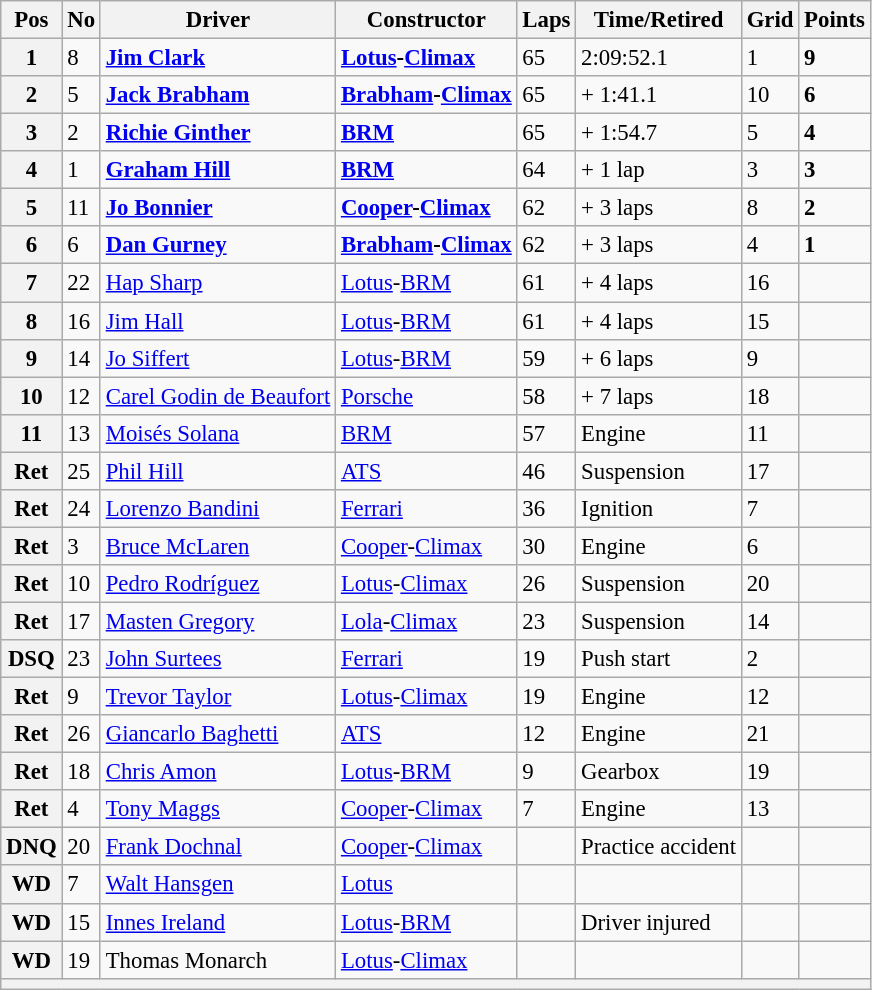<table class="wikitable" style="font-size: 95%">
<tr>
<th>Pos</th>
<th>No</th>
<th>Driver</th>
<th>Constructor</th>
<th>Laps</th>
<th>Time/Retired</th>
<th>Grid</th>
<th>Points</th>
</tr>
<tr>
<th>1</th>
<td>8</td>
<td> <strong><a href='#'>Jim Clark</a></strong></td>
<td><strong><a href='#'>Lotus</a>-<a href='#'>Climax</a></strong></td>
<td>65</td>
<td>2:09:52.1</td>
<td>1</td>
<td><strong>9</strong></td>
</tr>
<tr>
<th>2</th>
<td>5</td>
<td> <strong><a href='#'>Jack Brabham</a></strong></td>
<td><strong><a href='#'>Brabham</a>-<a href='#'>Climax</a></strong></td>
<td>65</td>
<td>+ 1:41.1</td>
<td>10</td>
<td><strong>6</strong></td>
</tr>
<tr>
<th>3</th>
<td>2</td>
<td> <strong><a href='#'>Richie Ginther</a></strong></td>
<td><strong><a href='#'>BRM</a></strong></td>
<td>65</td>
<td>+ 1:54.7</td>
<td>5</td>
<td><strong>4</strong></td>
</tr>
<tr>
<th>4</th>
<td>1</td>
<td> <strong><a href='#'>Graham Hill</a></strong></td>
<td><strong><a href='#'>BRM</a></strong></td>
<td>64</td>
<td>+ 1 lap</td>
<td>3</td>
<td><strong>3</strong></td>
</tr>
<tr>
<th>5</th>
<td>11</td>
<td> <strong><a href='#'>Jo Bonnier</a></strong></td>
<td><strong><a href='#'>Cooper</a>-<a href='#'>Climax</a></strong></td>
<td>62</td>
<td>+ 3 laps</td>
<td>8</td>
<td><strong>2</strong></td>
</tr>
<tr>
<th>6</th>
<td>6</td>
<td> <strong><a href='#'>Dan Gurney</a></strong></td>
<td><strong><a href='#'>Brabham</a>-<a href='#'>Climax</a></strong></td>
<td>62</td>
<td>+ 3 laps</td>
<td>4</td>
<td><strong>1</strong></td>
</tr>
<tr>
<th>7</th>
<td>22</td>
<td> <a href='#'>Hap Sharp</a></td>
<td><a href='#'>Lotus</a>-<a href='#'>BRM</a></td>
<td>61</td>
<td>+ 4 laps</td>
<td>16</td>
<td></td>
</tr>
<tr>
<th>8</th>
<td>16</td>
<td> <a href='#'>Jim Hall</a></td>
<td><a href='#'>Lotus</a>-<a href='#'>BRM</a></td>
<td>61</td>
<td>+ 4 laps</td>
<td>15</td>
<td></td>
</tr>
<tr>
<th>9</th>
<td>14</td>
<td> <a href='#'>Jo Siffert</a></td>
<td><a href='#'>Lotus</a>-<a href='#'>BRM</a></td>
<td>59</td>
<td>+ 6 laps</td>
<td>9</td>
<td></td>
</tr>
<tr>
<th>10</th>
<td>12</td>
<td> <a href='#'>Carel Godin de Beaufort</a></td>
<td><a href='#'>Porsche</a></td>
<td>58</td>
<td>+ 7 laps</td>
<td>18</td>
<td></td>
</tr>
<tr>
<th>11</th>
<td>13</td>
<td> <a href='#'>Moisés Solana</a></td>
<td><a href='#'>BRM</a></td>
<td>57</td>
<td>Engine</td>
<td>11</td>
<td></td>
</tr>
<tr>
<th>Ret</th>
<td>25</td>
<td> <a href='#'>Phil Hill</a></td>
<td><a href='#'>ATS</a></td>
<td>46</td>
<td>Suspension</td>
<td>17</td>
<td></td>
</tr>
<tr>
<th>Ret</th>
<td>24</td>
<td> <a href='#'>Lorenzo Bandini</a></td>
<td><a href='#'>Ferrari</a></td>
<td>36</td>
<td>Ignition</td>
<td>7</td>
<td></td>
</tr>
<tr>
<th>Ret</th>
<td>3</td>
<td> <a href='#'>Bruce McLaren</a></td>
<td><a href='#'>Cooper</a>-<a href='#'>Climax</a></td>
<td>30</td>
<td>Engine</td>
<td>6</td>
<td></td>
</tr>
<tr>
<th>Ret</th>
<td>10</td>
<td> <a href='#'>Pedro Rodríguez</a></td>
<td><a href='#'>Lotus</a>-<a href='#'>Climax</a></td>
<td>26</td>
<td>Suspension</td>
<td>20</td>
<td></td>
</tr>
<tr>
<th>Ret</th>
<td>17</td>
<td> <a href='#'>Masten Gregory</a></td>
<td><a href='#'>Lola</a>-<a href='#'>Climax</a></td>
<td>23</td>
<td>Suspension</td>
<td>14</td>
<td></td>
</tr>
<tr>
<th>DSQ</th>
<td>23</td>
<td> <a href='#'>John Surtees</a></td>
<td><a href='#'>Ferrari</a></td>
<td>19</td>
<td>Push start</td>
<td>2</td>
<td></td>
</tr>
<tr>
<th>Ret</th>
<td>9</td>
<td> <a href='#'>Trevor Taylor</a></td>
<td><a href='#'>Lotus</a>-<a href='#'>Climax</a></td>
<td>19</td>
<td>Engine</td>
<td>12</td>
<td></td>
</tr>
<tr>
<th>Ret</th>
<td>26</td>
<td> <a href='#'>Giancarlo Baghetti</a></td>
<td><a href='#'>ATS</a></td>
<td>12</td>
<td>Engine</td>
<td>21</td>
<td></td>
</tr>
<tr>
<th>Ret</th>
<td>18</td>
<td> <a href='#'>Chris Amon</a></td>
<td><a href='#'>Lotus</a>-<a href='#'>BRM</a></td>
<td>9</td>
<td>Gearbox</td>
<td>19</td>
<td></td>
</tr>
<tr>
<th>Ret</th>
<td>4</td>
<td> <a href='#'>Tony Maggs</a></td>
<td><a href='#'>Cooper</a>-<a href='#'>Climax</a></td>
<td>7</td>
<td>Engine</td>
<td>13</td>
<td></td>
</tr>
<tr>
<th>DNQ</th>
<td>20</td>
<td> <a href='#'>Frank Dochnal</a></td>
<td><a href='#'>Cooper</a>-<a href='#'>Climax</a></td>
<td></td>
<td>Practice accident</td>
<td></td>
<td></td>
</tr>
<tr>
<th>WD</th>
<td>7</td>
<td> <a href='#'>Walt Hansgen</a></td>
<td><a href='#'>Lotus</a></td>
<td></td>
<td></td>
<td></td>
<td></td>
</tr>
<tr>
<th>WD</th>
<td>15</td>
<td> <a href='#'>Innes Ireland</a></td>
<td><a href='#'>Lotus</a>-<a href='#'>BRM</a></td>
<td></td>
<td>Driver injured</td>
<td></td>
<td></td>
</tr>
<tr>
<th>WD</th>
<td>19</td>
<td> Thomas Monarch</td>
<td><a href='#'>Lotus</a>-<a href='#'>Climax</a></td>
<td></td>
<td></td>
<td></td>
<td></td>
</tr>
<tr>
<th colspan="8"></th>
</tr>
</table>
